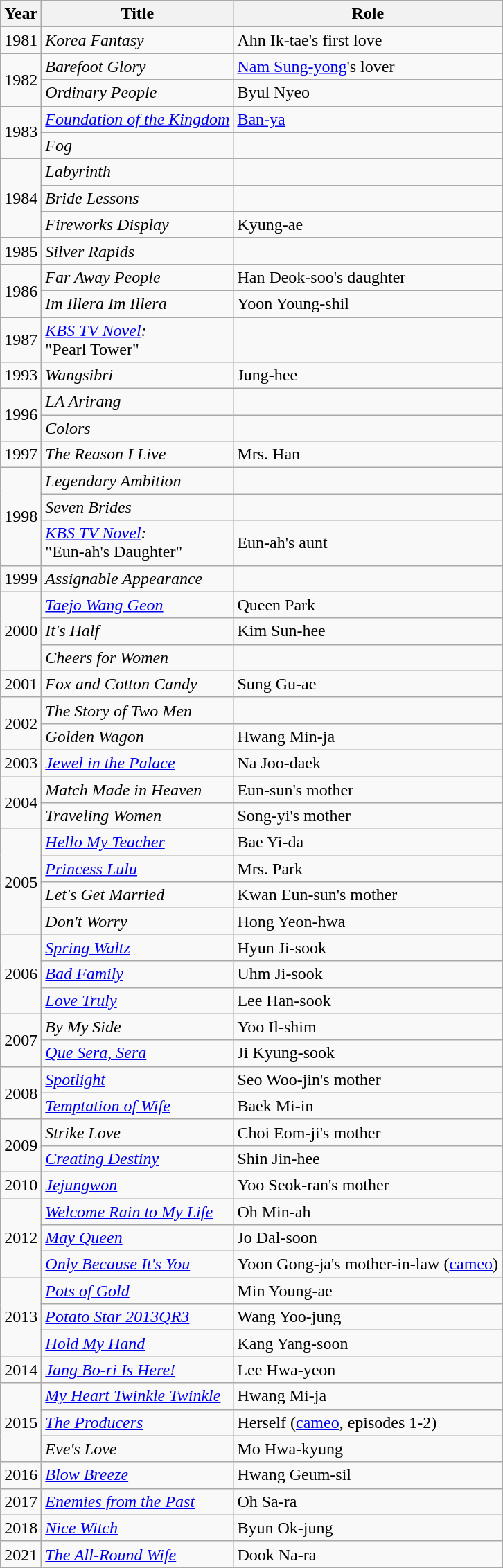<table class="wikitable">
<tr>
<th width=10>Year</th>
<th>Title</th>
<th>Role</th>
</tr>
<tr>
<td>1981</td>
<td><em>Korea Fantasy</em></td>
<td>Ahn Ik-tae's first love</td>
</tr>
<tr>
<td rowspan=2>1982</td>
<td><em>Barefoot Glory</em></td>
<td><a href='#'>Nam Sung-yong</a>'s lover</td>
</tr>
<tr>
<td><em>Ordinary People</em></td>
<td>Byul Nyeo</td>
</tr>
<tr>
<td rowspan=2>1983</td>
<td><em><a href='#'>Foundation of the Kingdom</a></em></td>
<td><a href='#'>Ban-ya</a></td>
</tr>
<tr>
<td><em>Fog</em></td>
<td></td>
</tr>
<tr>
<td rowspan=3>1984</td>
<td><em>Labyrinth</em></td>
<td></td>
</tr>
<tr>
<td><em>Bride Lessons</em></td>
<td></td>
</tr>
<tr>
<td><em>Fireworks Display</em></td>
<td>Kyung-ae</td>
</tr>
<tr>
<td>1985</td>
<td><em>Silver Rapids</em></td>
<td></td>
</tr>
<tr>
<td rowspan=2>1986</td>
<td><em>Far Away People</em></td>
<td>Han Deok-soo's daughter</td>
</tr>
<tr>
<td><em>Im Illera Im Illera</em></td>
<td>Yoon Young-shil</td>
</tr>
<tr>
<td>1987</td>
<td><em><a href='#'>KBS TV Novel</a>:</em><br>"Pearl Tower"</td>
<td></td>
</tr>
<tr>
<td>1993</td>
<td><em>Wangsibri</em></td>
<td>Jung-hee</td>
</tr>
<tr>
<td rowspan=2>1996</td>
<td><em>LA Arirang</em></td>
<td></td>
</tr>
<tr>
<td><em>Colors</em></td>
<td></td>
</tr>
<tr>
<td>1997</td>
<td><em>The Reason I Live</em></td>
<td>Mrs. Han</td>
</tr>
<tr>
<td rowspan=3>1998</td>
<td><em>Legendary Ambition</em></td>
<td></td>
</tr>
<tr>
<td><em>Seven Brides</em></td>
<td></td>
</tr>
<tr>
<td><em><a href='#'>KBS TV Novel</a>:</em><br>"Eun-ah's Daughter"</td>
<td>Eun-ah's aunt</td>
</tr>
<tr>
<td>1999</td>
<td><em>Assignable Appearance</em></td>
<td></td>
</tr>
<tr>
<td rowspan=3>2000</td>
<td><em><a href='#'>Taejo Wang Geon</a></em></td>
<td>Queen Park</td>
</tr>
<tr>
<td><em>It's Half</em></td>
<td>Kim Sun-hee</td>
</tr>
<tr>
<td><em>Cheers for Women</em></td>
<td></td>
</tr>
<tr>
<td>2001</td>
<td><em>Fox and Cotton Candy</em></td>
<td>Sung Gu-ae</td>
</tr>
<tr>
<td rowspan=2>2002</td>
<td><em>The Story of Two Men</em></td>
<td></td>
</tr>
<tr>
<td><em>Golden Wagon</em></td>
<td>Hwang Min-ja</td>
</tr>
<tr>
<td>2003</td>
<td><em><a href='#'>Jewel in the Palace</a></em></td>
<td>Na Joo-daek</td>
</tr>
<tr>
<td rowspan=2>2004</td>
<td><em>Match Made in Heaven</em></td>
<td>Eun-sun's mother</td>
</tr>
<tr>
<td><em>Traveling Women</em></td>
<td>Song-yi's mother</td>
</tr>
<tr>
<td rowspan=4>2005</td>
<td><em><a href='#'>Hello My Teacher</a></em></td>
<td>Bae Yi-da</td>
</tr>
<tr>
<td><em><a href='#'>Princess Lulu</a></em></td>
<td>Mrs. Park</td>
</tr>
<tr>
<td><em>Let's Get Married</em></td>
<td>Kwan Eun-sun's mother</td>
</tr>
<tr>
<td><em>Don't Worry</em></td>
<td>Hong Yeon-hwa</td>
</tr>
<tr>
<td rowspan=3>2006</td>
<td><em><a href='#'>Spring Waltz</a></em></td>
<td>Hyun Ji-sook</td>
</tr>
<tr>
<td><em><a href='#'>Bad Family</a></em></td>
<td>Uhm Ji-sook</td>
</tr>
<tr>
<td><em><a href='#'>Love Truly</a></em></td>
<td>Lee Han-sook</td>
</tr>
<tr>
<td rowspan=2>2007</td>
<td><em>By My Side</em></td>
<td>Yoo Il-shim</td>
</tr>
<tr>
<td><em><a href='#'>Que Sera, Sera</a></em></td>
<td>Ji Kyung-sook</td>
</tr>
<tr>
<td rowspan=2>2008</td>
<td><em><a href='#'>Spotlight</a></em></td>
<td>Seo Woo-jin's mother</td>
</tr>
<tr>
<td><em><a href='#'>Temptation of Wife</a></em></td>
<td>Baek Mi-in</td>
</tr>
<tr>
<td rowspan=2>2009</td>
<td><em>Strike Love</em></td>
<td>Choi Eom-ji's mother</td>
</tr>
<tr>
<td><em><a href='#'>Creating Destiny</a></em></td>
<td>Shin Jin-hee</td>
</tr>
<tr>
<td>2010</td>
<td><em><a href='#'>Jejungwon</a></em></td>
<td>Yoo Seok-ran's mother</td>
</tr>
<tr>
<td rowspan=3>2012</td>
<td><em><a href='#'>Welcome Rain to My Life</a></em></td>
<td>Oh Min-ah</td>
</tr>
<tr>
<td><em><a href='#'>May Queen</a></em></td>
<td>Jo Dal-soon</td>
</tr>
<tr>
<td><em><a href='#'>Only Because It's You</a></em></td>
<td>Yoon Gong-ja's mother-in-law (<a href='#'>cameo</a>)</td>
</tr>
<tr>
<td rowspan=3>2013</td>
<td><em><a href='#'>Pots of Gold</a></em></td>
<td>Min Young-ae</td>
</tr>
<tr>
<td><em><a href='#'>Potato Star 2013QR3</a></em></td>
<td>Wang Yoo-jung</td>
</tr>
<tr>
<td><em><a href='#'>Hold My Hand</a></em></td>
<td>Kang Yang-soon</td>
</tr>
<tr>
<td>2014</td>
<td><em><a href='#'>Jang Bo-ri Is Here!</a></em></td>
<td>Lee Hwa-yeon</td>
</tr>
<tr>
<td rowspan=3>2015</td>
<td><em><a href='#'>My Heart Twinkle Twinkle</a></em></td>
<td>Hwang Mi-ja</td>
</tr>
<tr>
<td><em><a href='#'>The Producers</a></em></td>
<td>Herself (<a href='#'>cameo</a>, episodes 1-2)</td>
</tr>
<tr>
<td><em>Eve's Love</em></td>
<td>Mo Hwa-kyung</td>
</tr>
<tr>
<td>2016</td>
<td><em><a href='#'>Blow Breeze</a></em></td>
<td>Hwang Geum-sil</td>
</tr>
<tr>
<td>2017</td>
<td><em><a href='#'>Enemies from the Past</a></em></td>
<td>Oh Sa-ra</td>
</tr>
<tr>
<td>2018</td>
<td><em><a href='#'>Nice Witch</a></em></td>
<td>Byun Ok-jung</td>
</tr>
<tr>
<td>2021</td>
<td><em><a href='#'>The All-Round Wife</a></em></td>
<td>Dook Na-ra</td>
</tr>
</table>
